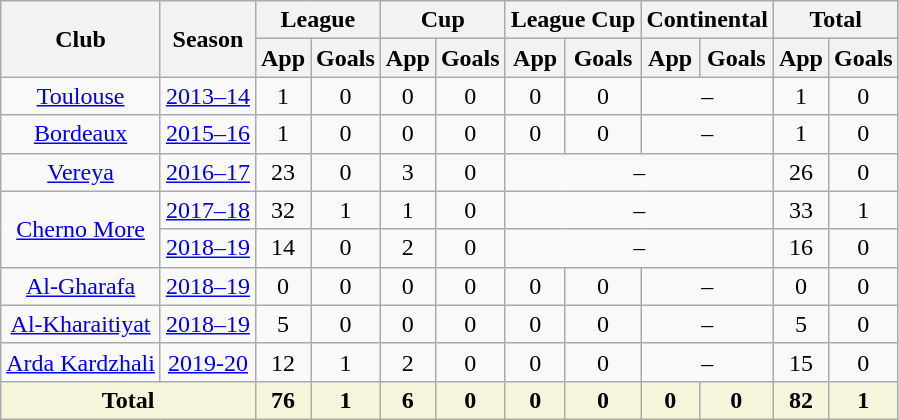<table class="wikitable" style="text-align: center;">
<tr>
<th rowspan="2">Club</th>
<th rowspan="2">Season</th>
<th colspan="2">League</th>
<th colspan="2">Cup</th>
<th colspan="2">League Cup</th>
<th colspan="2">Continental</th>
<th colspan="2">Total</th>
</tr>
<tr>
<th>App</th>
<th>Goals</th>
<th>App</th>
<th>Goals</th>
<th>App</th>
<th>Goals</th>
<th>App</th>
<th>Goals</th>
<th>App</th>
<th>Goals</th>
</tr>
<tr>
<td><a href='#'>Toulouse</a></td>
<td><a href='#'>2013–14</a></td>
<td>1</td>
<td>0</td>
<td>0</td>
<td>0</td>
<td>0</td>
<td>0</td>
<td colspan=2>–</td>
<td>1</td>
<td>0</td>
</tr>
<tr>
<td><a href='#'>Bordeaux</a></td>
<td><a href='#'>2015–16</a></td>
<td>1</td>
<td>0</td>
<td>0</td>
<td>0</td>
<td>0</td>
<td>0</td>
<td colspan=2>–</td>
<td>1</td>
<td>0</td>
</tr>
<tr>
<td><a href='#'>Vereya</a></td>
<td><a href='#'>2016–17</a></td>
<td>23</td>
<td>0</td>
<td>3</td>
<td>0</td>
<td colspan=4>–</td>
<td>26</td>
<td>0</td>
</tr>
<tr>
<td rowspan=2><a href='#'>Cherno More</a></td>
<td><a href='#'>2017–18</a></td>
<td>32</td>
<td>1</td>
<td>1</td>
<td>0</td>
<td colspan=4>–</td>
<td>33</td>
<td>1</td>
</tr>
<tr>
<td><a href='#'>2018–19</a></td>
<td>14</td>
<td>0</td>
<td>2</td>
<td>0</td>
<td colspan=4>–</td>
<td>16</td>
<td>0</td>
</tr>
<tr>
<td><a href='#'>Al-Gharafa</a></td>
<td><a href='#'>2018–19</a></td>
<td>0</td>
<td>0</td>
<td>0</td>
<td>0</td>
<td>0</td>
<td>0</td>
<td colspan=2>–</td>
<td>0</td>
<td>0</td>
</tr>
<tr>
<td><a href='#'>Al-Kharaitiyat</a></td>
<td><a href='#'>2018–19</a></td>
<td>5</td>
<td>0</td>
<td>0</td>
<td>0</td>
<td>0</td>
<td>0</td>
<td colspan=2>–</td>
<td>5</td>
<td>0</td>
</tr>
<tr>
<td><a href='#'>Arda Kardzhali</a></td>
<td><a href='#'>2019-20</a></td>
<td>12</td>
<td>1</td>
<td>2</td>
<td>0</td>
<td>0</td>
<td>0</td>
<td colspan=2>–</td>
<td>15</td>
<td>0</td>
</tr>
<tr>
<th colspan=2 !  style="text-align:center; background:beige;">Total</th>
<th style="text-align:center; background:beige;">76</th>
<th style="text-align:center; background:beige;">1</th>
<th style="text-align:center; background:beige;">6</th>
<th style="text-align:center; background:beige;">0</th>
<th style="text-align:center; background:beige;">0</th>
<th style="text-align:center; background:beige;">0</th>
<th style="text-align:center; background:beige;">0</th>
<th style="text-align:center; background:beige;">0</th>
<th style="text-align:center; background:beige;">82</th>
<th style="text-align:center; background:beige;">1</th>
</tr>
</table>
